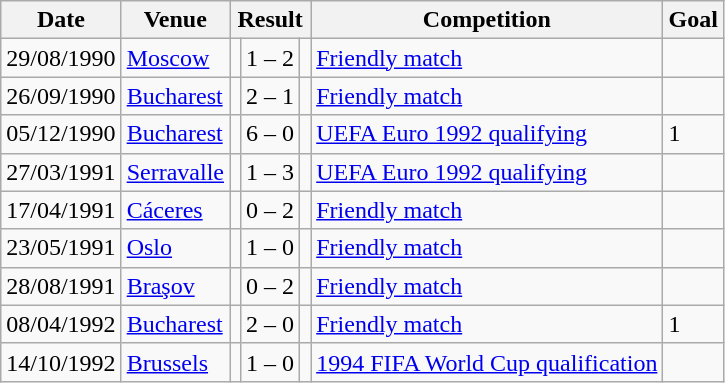<table class="wikitable">
<tr>
<th>Date</th>
<th>Venue</th>
<th colspan=3>Result</th>
<th>Competition</th>
<th>Goal</th>
</tr>
<tr>
<td>29/08/1990</td>
<td><a href='#'>Moscow</a></td>
<td></td>
<td>1 – 2</td>
<td></td>
<td><a href='#'>Friendly match</a></td>
<td></td>
</tr>
<tr>
<td>26/09/1990</td>
<td><a href='#'>Bucharest</a></td>
<td></td>
<td>2 – 1</td>
<td></td>
<td><a href='#'>Friendly match</a></td>
<td></td>
</tr>
<tr>
<td>05/12/1990</td>
<td><a href='#'>Bucharest</a></td>
<td></td>
<td>6 – 0</td>
<td></td>
<td><a href='#'>UEFA Euro 1992 qualifying</a></td>
<td>1</td>
</tr>
<tr>
<td>27/03/1991</td>
<td><a href='#'>Serravalle</a></td>
<td></td>
<td>1 – 3</td>
<td></td>
<td><a href='#'>UEFA Euro 1992 qualifying</a></td>
<td></td>
</tr>
<tr>
<td>17/04/1991</td>
<td><a href='#'>Cáceres</a></td>
<td></td>
<td>0 – 2</td>
<td></td>
<td><a href='#'>Friendly match</a></td>
<td></td>
</tr>
<tr>
<td>23/05/1991</td>
<td><a href='#'>Oslo</a></td>
<td></td>
<td>1 – 0</td>
<td></td>
<td><a href='#'>Friendly match</a></td>
<td></td>
</tr>
<tr>
<td>28/08/1991</td>
<td><a href='#'>Braşov</a></td>
<td></td>
<td>0 – 2</td>
<td></td>
<td><a href='#'>Friendly match</a></td>
<td></td>
</tr>
<tr>
<td>08/04/1992</td>
<td><a href='#'>Bucharest</a></td>
<td></td>
<td>2 – 0</td>
<td></td>
<td><a href='#'>Friendly match</a></td>
<td>1</td>
</tr>
<tr>
<td>14/10/1992</td>
<td><a href='#'>Brussels</a></td>
<td></td>
<td>1 – 0</td>
<td></td>
<td><a href='#'>1994 FIFA World Cup qualification</a></td>
<td></td>
</tr>
</table>
